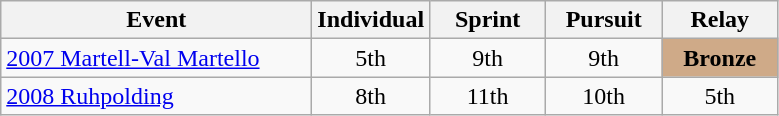<table class="wikitable" style="text-align: center;">
<tr>
<th style="width:200px;">Event</th>
<th style="width:70px;">Individual</th>
<th style="width:70px;">Sprint</th>
<th style="width:70px;">Pursuit</th>
<th style="width:70px;">Relay</th>
</tr>
<tr>
<td align=left> <a href='#'>2007 Martell-Val Martello</a></td>
<td>5th</td>
<td>9th</td>
<td>9th</td>
<td style="background:#cfaa88;"><strong>Bronze</strong></td>
</tr>
<tr>
<td align=left> <a href='#'>2008 Ruhpolding</a></td>
<td>8th</td>
<td>11th</td>
<td>10th</td>
<td>5th</td>
</tr>
</table>
